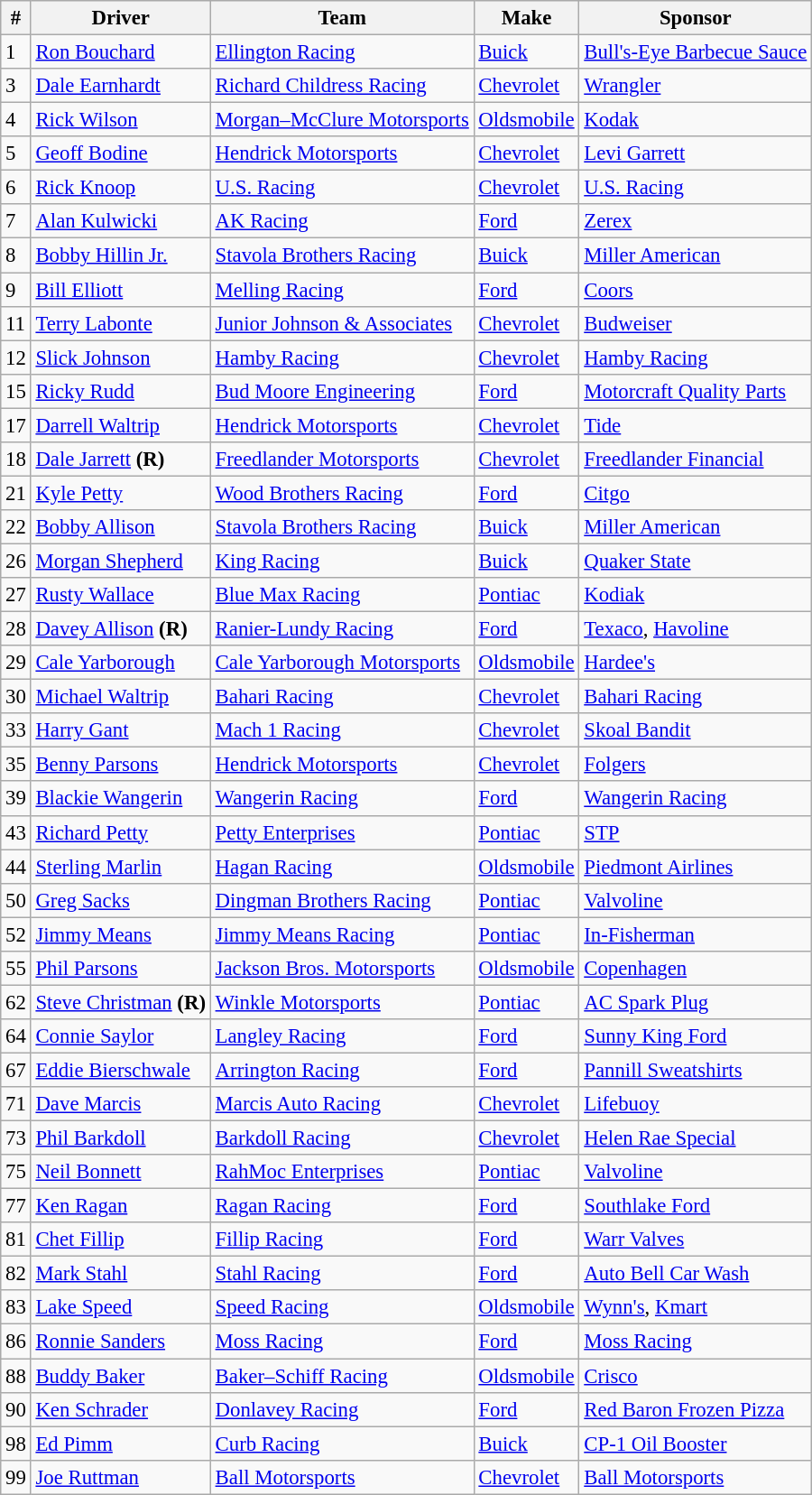<table class="wikitable" style="font-size:95%">
<tr>
<th>#</th>
<th>Driver</th>
<th>Team</th>
<th>Make</th>
<th>Sponsor</th>
</tr>
<tr>
<td>1</td>
<td><a href='#'>Ron Bouchard</a></td>
<td><a href='#'>Ellington Racing</a></td>
<td><a href='#'>Buick</a></td>
<td><a href='#'>Bull's-Eye Barbecue Sauce</a></td>
</tr>
<tr>
<td>3</td>
<td><a href='#'>Dale Earnhardt</a></td>
<td><a href='#'>Richard Childress Racing</a></td>
<td><a href='#'>Chevrolet</a></td>
<td><a href='#'>Wrangler</a></td>
</tr>
<tr>
<td>4</td>
<td><a href='#'>Rick Wilson</a></td>
<td><a href='#'>Morgan–McClure Motorsports</a></td>
<td><a href='#'>Oldsmobile</a></td>
<td><a href='#'>Kodak</a></td>
</tr>
<tr>
<td>5</td>
<td><a href='#'>Geoff Bodine</a></td>
<td><a href='#'>Hendrick Motorsports</a></td>
<td><a href='#'>Chevrolet</a></td>
<td><a href='#'>Levi Garrett</a></td>
</tr>
<tr>
<td>6</td>
<td><a href='#'>Rick Knoop</a></td>
<td><a href='#'>U.S. Racing</a></td>
<td><a href='#'>Chevrolet</a></td>
<td><a href='#'>U.S. Racing</a></td>
</tr>
<tr>
<td>7</td>
<td><a href='#'>Alan Kulwicki</a></td>
<td><a href='#'>AK Racing</a></td>
<td><a href='#'>Ford</a></td>
<td><a href='#'>Zerex</a></td>
</tr>
<tr>
<td>8</td>
<td><a href='#'>Bobby Hillin Jr.</a></td>
<td><a href='#'>Stavola Brothers Racing</a></td>
<td><a href='#'>Buick</a></td>
<td><a href='#'>Miller American</a></td>
</tr>
<tr>
<td>9</td>
<td><a href='#'>Bill Elliott</a></td>
<td><a href='#'>Melling Racing</a></td>
<td><a href='#'>Ford</a></td>
<td><a href='#'>Coors</a></td>
</tr>
<tr>
<td>11</td>
<td><a href='#'>Terry Labonte</a></td>
<td><a href='#'>Junior Johnson & Associates</a></td>
<td><a href='#'>Chevrolet</a></td>
<td><a href='#'>Budweiser</a></td>
</tr>
<tr>
<td>12</td>
<td><a href='#'>Slick Johnson</a></td>
<td><a href='#'>Hamby Racing</a></td>
<td><a href='#'>Chevrolet</a></td>
<td><a href='#'>Hamby Racing</a></td>
</tr>
<tr>
<td>15</td>
<td><a href='#'>Ricky Rudd</a></td>
<td><a href='#'>Bud Moore Engineering</a></td>
<td><a href='#'>Ford</a></td>
<td><a href='#'>Motorcraft Quality Parts</a></td>
</tr>
<tr>
<td>17</td>
<td><a href='#'>Darrell Waltrip</a></td>
<td><a href='#'>Hendrick Motorsports</a></td>
<td><a href='#'>Chevrolet</a></td>
<td><a href='#'>Tide</a></td>
</tr>
<tr>
<td>18</td>
<td><a href='#'>Dale Jarrett</a> <strong>(R)</strong></td>
<td><a href='#'>Freedlander Motorsports</a></td>
<td><a href='#'>Chevrolet</a></td>
<td><a href='#'>Freedlander Financial</a></td>
</tr>
<tr>
<td>21</td>
<td><a href='#'>Kyle Petty</a></td>
<td><a href='#'>Wood Brothers Racing</a></td>
<td><a href='#'>Ford</a></td>
<td><a href='#'>Citgo</a></td>
</tr>
<tr>
<td>22</td>
<td><a href='#'>Bobby Allison</a></td>
<td><a href='#'>Stavola Brothers Racing</a></td>
<td><a href='#'>Buick</a></td>
<td><a href='#'>Miller American</a></td>
</tr>
<tr>
<td>26</td>
<td><a href='#'>Morgan Shepherd</a></td>
<td><a href='#'>King Racing</a></td>
<td><a href='#'>Buick</a></td>
<td><a href='#'>Quaker State</a></td>
</tr>
<tr>
<td>27</td>
<td><a href='#'>Rusty Wallace</a></td>
<td><a href='#'>Blue Max Racing</a></td>
<td><a href='#'>Pontiac</a></td>
<td><a href='#'>Kodiak</a></td>
</tr>
<tr>
<td>28</td>
<td><a href='#'>Davey Allison</a> <strong>(R)</strong></td>
<td><a href='#'>Ranier-Lundy Racing</a></td>
<td><a href='#'>Ford</a></td>
<td><a href='#'>Texaco</a>, <a href='#'>Havoline</a></td>
</tr>
<tr>
<td>29</td>
<td><a href='#'>Cale Yarborough</a></td>
<td><a href='#'>Cale Yarborough Motorsports</a></td>
<td><a href='#'>Oldsmobile</a></td>
<td><a href='#'>Hardee's</a></td>
</tr>
<tr>
<td>30</td>
<td><a href='#'>Michael Waltrip</a></td>
<td><a href='#'>Bahari Racing</a></td>
<td><a href='#'>Chevrolet</a></td>
<td><a href='#'>Bahari Racing</a></td>
</tr>
<tr>
<td>33</td>
<td><a href='#'>Harry Gant</a></td>
<td><a href='#'>Mach 1 Racing</a></td>
<td><a href='#'>Chevrolet</a></td>
<td><a href='#'>Skoal Bandit</a></td>
</tr>
<tr>
<td>35</td>
<td><a href='#'>Benny Parsons</a></td>
<td><a href='#'>Hendrick Motorsports</a></td>
<td><a href='#'>Chevrolet</a></td>
<td><a href='#'>Folgers</a></td>
</tr>
<tr>
<td>39</td>
<td><a href='#'>Blackie Wangerin</a></td>
<td><a href='#'>Wangerin Racing</a></td>
<td><a href='#'>Ford</a></td>
<td><a href='#'>Wangerin Racing</a></td>
</tr>
<tr>
<td>43</td>
<td><a href='#'>Richard Petty</a></td>
<td><a href='#'>Petty Enterprises</a></td>
<td><a href='#'>Pontiac</a></td>
<td><a href='#'>STP</a></td>
</tr>
<tr>
<td>44</td>
<td><a href='#'>Sterling Marlin</a></td>
<td><a href='#'>Hagan Racing</a></td>
<td><a href='#'>Oldsmobile</a></td>
<td><a href='#'>Piedmont Airlines</a></td>
</tr>
<tr>
<td>50</td>
<td><a href='#'>Greg Sacks</a></td>
<td><a href='#'>Dingman Brothers Racing</a></td>
<td><a href='#'>Pontiac</a></td>
<td><a href='#'>Valvoline</a></td>
</tr>
<tr>
<td>52</td>
<td><a href='#'>Jimmy Means</a></td>
<td><a href='#'>Jimmy Means Racing</a></td>
<td><a href='#'>Pontiac</a></td>
<td><a href='#'>In-Fisherman</a></td>
</tr>
<tr>
<td>55</td>
<td><a href='#'>Phil Parsons</a></td>
<td><a href='#'>Jackson Bros. Motorsports</a></td>
<td><a href='#'>Oldsmobile</a></td>
<td><a href='#'>Copenhagen</a></td>
</tr>
<tr>
<td>62</td>
<td><a href='#'>Steve Christman</a> <strong>(R)</strong></td>
<td><a href='#'>Winkle Motorsports</a></td>
<td><a href='#'>Pontiac</a></td>
<td><a href='#'>AC Spark Plug</a></td>
</tr>
<tr>
<td>64</td>
<td><a href='#'>Connie Saylor</a></td>
<td><a href='#'>Langley Racing</a></td>
<td><a href='#'>Ford</a></td>
<td><a href='#'>Sunny King Ford</a></td>
</tr>
<tr>
<td>67</td>
<td><a href='#'>Eddie Bierschwale</a></td>
<td><a href='#'>Arrington Racing</a></td>
<td><a href='#'>Ford</a></td>
<td><a href='#'>Pannill Sweatshirts</a></td>
</tr>
<tr>
<td>71</td>
<td><a href='#'>Dave Marcis</a></td>
<td><a href='#'>Marcis Auto Racing</a></td>
<td><a href='#'>Chevrolet</a></td>
<td><a href='#'>Lifebuoy</a></td>
</tr>
<tr>
<td>73</td>
<td><a href='#'>Phil Barkdoll</a></td>
<td><a href='#'>Barkdoll Racing</a></td>
<td><a href='#'>Chevrolet</a></td>
<td><a href='#'>Helen Rae Special</a></td>
</tr>
<tr>
<td>75</td>
<td><a href='#'>Neil Bonnett</a></td>
<td><a href='#'>RahMoc Enterprises</a></td>
<td><a href='#'>Pontiac</a></td>
<td><a href='#'>Valvoline</a></td>
</tr>
<tr>
<td>77</td>
<td><a href='#'>Ken Ragan</a></td>
<td><a href='#'>Ragan Racing</a></td>
<td><a href='#'>Ford</a></td>
<td><a href='#'>Southlake Ford</a></td>
</tr>
<tr>
<td>81</td>
<td><a href='#'>Chet Fillip</a></td>
<td><a href='#'>Fillip Racing</a></td>
<td><a href='#'>Ford</a></td>
<td><a href='#'>Warr Valves</a></td>
</tr>
<tr>
<td>82</td>
<td><a href='#'>Mark Stahl</a></td>
<td><a href='#'>Stahl Racing</a></td>
<td><a href='#'>Ford</a></td>
<td><a href='#'>Auto Bell Car Wash</a></td>
</tr>
<tr>
<td>83</td>
<td><a href='#'>Lake Speed</a></td>
<td><a href='#'>Speed Racing</a></td>
<td><a href='#'>Oldsmobile</a></td>
<td><a href='#'>Wynn's</a>, <a href='#'>Kmart</a></td>
</tr>
<tr>
<td>86</td>
<td><a href='#'>Ronnie Sanders</a></td>
<td><a href='#'>Moss Racing</a></td>
<td><a href='#'>Ford</a></td>
<td><a href='#'>Moss Racing</a></td>
</tr>
<tr>
<td>88</td>
<td><a href='#'>Buddy Baker</a></td>
<td><a href='#'>Baker–Schiff Racing</a></td>
<td><a href='#'>Oldsmobile</a></td>
<td><a href='#'>Crisco</a></td>
</tr>
<tr>
<td>90</td>
<td><a href='#'>Ken Schrader</a></td>
<td><a href='#'>Donlavey Racing</a></td>
<td><a href='#'>Ford</a></td>
<td><a href='#'>Red Baron Frozen Pizza</a></td>
</tr>
<tr>
<td>98</td>
<td><a href='#'>Ed Pimm</a></td>
<td><a href='#'>Curb Racing</a></td>
<td><a href='#'>Buick</a></td>
<td><a href='#'>CP-1 Oil Booster</a></td>
</tr>
<tr>
<td>99</td>
<td><a href='#'>Joe Ruttman</a></td>
<td><a href='#'>Ball Motorsports</a></td>
<td><a href='#'>Chevrolet</a></td>
<td><a href='#'>Ball Motorsports</a></td>
</tr>
</table>
